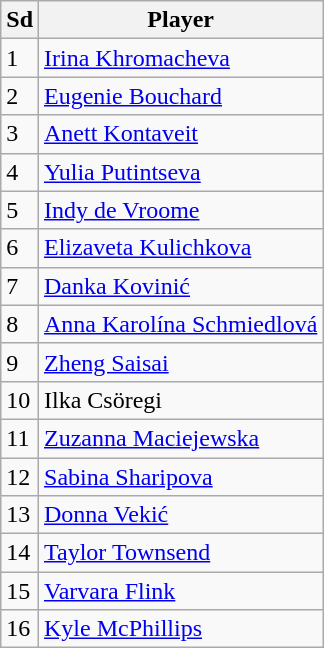<table class="wikitable sortable">
<tr>
<th>Sd</th>
<th>Player</th>
</tr>
<tr align=left>
<td>1</td>
<td> <a href='#'>Irina Khromacheva</a></td>
</tr>
<tr>
<td>2</td>
<td> <a href='#'>Eugenie Bouchard</a></td>
</tr>
<tr>
<td>3</td>
<td> <a href='#'>Anett Kontaveit</a></td>
</tr>
<tr>
<td>4</td>
<td> <a href='#'>Yulia Putintseva</a></td>
</tr>
<tr>
<td>5</td>
<td> <a href='#'>Indy de Vroome</a></td>
</tr>
<tr>
<td>6</td>
<td> <a href='#'>Elizaveta Kulichkova</a></td>
</tr>
<tr>
<td>7</td>
<td> <a href='#'>Danka Kovinić</a></td>
</tr>
<tr>
<td>8</td>
<td> <a href='#'>Anna Karolína Schmiedlová</a></td>
</tr>
<tr>
<td>9</td>
<td> <a href='#'>Zheng Saisai</a></td>
</tr>
<tr>
<td>10</td>
<td> Ilka Csöregi</td>
</tr>
<tr>
<td>11</td>
<td> <a href='#'>Zuzanna Maciejewska</a></td>
</tr>
<tr>
<td>12</td>
<td> <a href='#'>Sabina Sharipova</a></td>
</tr>
<tr>
<td>13</td>
<td> <a href='#'>Donna Vekić</a></td>
</tr>
<tr>
<td>14</td>
<td> <a href='#'>Taylor Townsend</a></td>
</tr>
<tr>
<td>15</td>
<td> <a href='#'>Varvara Flink</a></td>
</tr>
<tr>
<td>16</td>
<td> <a href='#'>Kyle McPhillips</a></td>
</tr>
</table>
